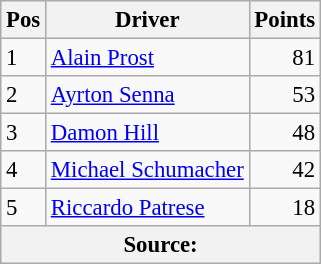<table class="wikitable" style="font-size: 95%;">
<tr>
<th>Pos</th>
<th>Driver</th>
<th>Points</th>
</tr>
<tr>
<td>1</td>
<td> <a href='#'>Alain Prost</a></td>
<td align="right">81</td>
</tr>
<tr>
<td>2</td>
<td> <a href='#'>Ayrton Senna</a></td>
<td align="right">53</td>
</tr>
<tr>
<td>3</td>
<td> <a href='#'>Damon Hill</a></td>
<td align="right">48</td>
</tr>
<tr>
<td>4</td>
<td> <a href='#'>Michael Schumacher</a></td>
<td align="right">42</td>
</tr>
<tr>
<td>5</td>
<td> <a href='#'>Riccardo Patrese</a></td>
<td align="right">18</td>
</tr>
<tr>
<th colspan=4>Source: </th>
</tr>
</table>
